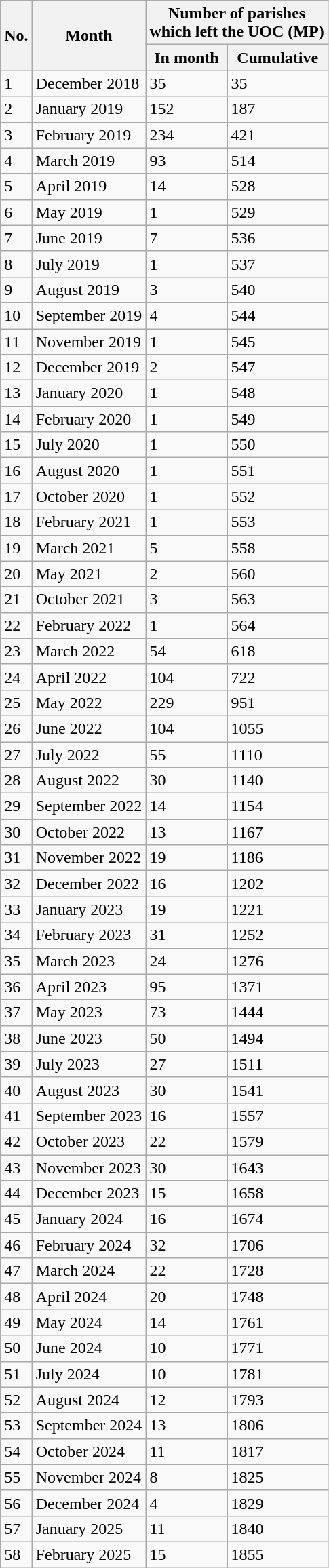<table class="wikitable sortable" style="text-align:left/center">
<tr>
<th rowspan=2>No.</th>
<th rowspan=2>Month</th>
<th colspan=2>Number of parishes<br> which left the UOC (MP)</th>
</tr>
<tr>
<th>In month</th>
<th>Cumulative</th>
</tr>
<tr>
<td>1</td>
<td data-sort-value="2018.12">December 2018</td>
<td>35</td>
<td>35</td>
</tr>
<tr>
<td>2</td>
<td data-sort-value="2019.1">January 2019</td>
<td>152</td>
<td>187</td>
</tr>
<tr>
<td>3</td>
<td data-sort-value="2019.2">February 2019</td>
<td>234</td>
<td>421</td>
</tr>
<tr>
<td>4</td>
<td data-sort-value="2019.3">March 2019</td>
<td>93</td>
<td>514</td>
</tr>
<tr>
<td>5</td>
<td data-sort-value="2019.4">April 2019</td>
<td>14</td>
<td>528</td>
</tr>
<tr>
<td>6</td>
<td data-sort-value="2019.5">May 2019</td>
<td>1</td>
<td>529</td>
</tr>
<tr>
<td>7</td>
<td data-sort-value="2019.6">June 2019</td>
<td>7</td>
<td>536</td>
</tr>
<tr>
<td>8</td>
<td data-sort-value="2019.7">July 2019</td>
<td>1</td>
<td>537</td>
</tr>
<tr>
<td>9</td>
<td data-sort-value="2019.8">August 2019</td>
<td>3</td>
<td>540</td>
</tr>
<tr>
<td>10</td>
<td data-sort-value="2019.9">September 2019</td>
<td>4</td>
<td>544</td>
</tr>
<tr>
<td>11</td>
<td data-sort-value="2019.11">November 2019</td>
<td>1</td>
<td>545</td>
</tr>
<tr>
<td>12</td>
<td data-sort-value="2019.12">December 2019</td>
<td>2</td>
<td>547</td>
</tr>
<tr>
<td>13</td>
<td data-sort-value="2020.1">January 2020</td>
<td>1</td>
<td>548</td>
</tr>
<tr>
<td>14</td>
<td data-sort-value="2020.2">February 2020</td>
<td>1</td>
<td>549</td>
</tr>
<tr>
<td>15</td>
<td data-sort-value="2020.7">July 2020</td>
<td>1</td>
<td>550</td>
</tr>
<tr>
<td>16</td>
<td data-sort-value="2020.8">August 2020</td>
<td>1</td>
<td>551</td>
</tr>
<tr>
<td>17</td>
<td data-sort-value="2020.10">October 2020</td>
<td>1</td>
<td>552</td>
</tr>
<tr>
<td>18</td>
<td data-sort-value="2021.2">February 2021</td>
<td>1</td>
<td>553</td>
</tr>
<tr>
<td>19</td>
<td data-sort-value="2021.3">March 2021</td>
<td>5</td>
<td>558</td>
</tr>
<tr>
<td>20</td>
<td data-sort-value="2021.5">May 2021</td>
<td>2</td>
<td>560</td>
</tr>
<tr>
<td>21</td>
<td data-sort-value="2021.10">October 2021</td>
<td>3</td>
<td>563</td>
</tr>
<tr>
<td>22</td>
<td data-sort-value="2022.02">February 2022</td>
<td>1</td>
<td>564</td>
</tr>
<tr>
<td>23</td>
<td data-sort-value="2022.03">March 2022</td>
<td>54</td>
<td>618</td>
</tr>
<tr>
<td>24</td>
<td data-sort-value="2022.04">April 2022</td>
<td>104</td>
<td>722</td>
</tr>
<tr>
<td>25</td>
<td data-sort-value="2022.05">May 2022</td>
<td>229</td>
<td>951</td>
</tr>
<tr>
<td>26</td>
<td data-sort-value="2022.06">June 2022</td>
<td>104</td>
<td>1055</td>
</tr>
<tr>
<td>27</td>
<td data-sort-value="2022.07">July 2022</td>
<td>55</td>
<td>1110</td>
</tr>
<tr>
<td>28</td>
<td data-sort-value="2022.08">August 2022</td>
<td>30</td>
<td>1140</td>
</tr>
<tr>
<td>29</td>
<td data-sort-value="2022.09">September 2022</td>
<td>14</td>
<td>1154</td>
</tr>
<tr>
<td>30</td>
<td data-sort-value="2022.10">October 2022</td>
<td>13</td>
<td>1167</td>
</tr>
<tr>
<td>31</td>
<td data-sort-value="2022.11">November 2022</td>
<td>19</td>
<td>1186</td>
</tr>
<tr>
<td>32</td>
<td data-sort-value="2022.12">December 2022</td>
<td>16</td>
<td>1202</td>
</tr>
<tr>
<td>33</td>
<td data-sort-value="2023.01">January 2023</td>
<td>19</td>
<td>1221</td>
</tr>
<tr>
<td>34</td>
<td data-sort-value="2023.02">February 2023</td>
<td>31</td>
<td>1252</td>
</tr>
<tr>
<td>35</td>
<td data-sort-value="2023.03">March 2023</td>
<td>24</td>
<td>1276</td>
</tr>
<tr>
<td>36</td>
<td data-sort-value="2023.04">April 2023</td>
<td>95</td>
<td>1371</td>
</tr>
<tr>
<td>37</td>
<td data-sort-value="2023.05">May 2023</td>
<td>73</td>
<td>1444</td>
</tr>
<tr>
<td>38</td>
<td data-sort-value="2023.06">June 2023</td>
<td>50</td>
<td>1494</td>
</tr>
<tr>
<td>39</td>
<td data-sort-value="2023.07">July 2023</td>
<td>27</td>
<td>1511</td>
</tr>
<tr>
<td>40</td>
<td data-sort-value="2023.08">August 2023</td>
<td>30</td>
<td>1541</td>
</tr>
<tr>
<td>41</td>
<td data-sort-value="2023.09">September 2023</td>
<td>16</td>
<td>1557</td>
</tr>
<tr>
<td>42</td>
<td data-sort-value="2023.10">October 2023</td>
<td>22</td>
<td>1579</td>
</tr>
<tr>
<td>43</td>
<td data-sort-value="2023.11">November 2023</td>
<td>30</td>
<td>1643</td>
</tr>
<tr>
<td>44</td>
<td data-sort-value="2023.12">December 2023</td>
<td>15</td>
<td>1658</td>
</tr>
<tr>
<td>45</td>
<td data-sort-value="2024.01">January 2024</td>
<td>16</td>
<td>1674</td>
</tr>
<tr>
<td>46</td>
<td data-sort-value="2024.02">February 2024</td>
<td>32</td>
<td>1706</td>
</tr>
<tr>
<td>47</td>
<td data-sort-value="2024.03">March 2024</td>
<td>22</td>
<td>1728</td>
</tr>
<tr>
<td>48</td>
<td data-sort-value="2024.04">April 2024</td>
<td>20</td>
<td>1748</td>
</tr>
<tr>
<td>49</td>
<td data-sort-value="2024.05">May 2024</td>
<td>14</td>
<td>1761</td>
</tr>
<tr>
<td>50</td>
<td data-sort-value="2024.06">June 2024</td>
<td>10</td>
<td>1771</td>
</tr>
<tr>
<td>51</td>
<td data-sort-value="2024.07">July 2024</td>
<td>10</td>
<td>1781</td>
</tr>
<tr>
<td>52</td>
<td data-sort-value="2024.08">August 2024</td>
<td>12</td>
<td>1793</td>
</tr>
<tr>
<td>53</td>
<td data-sort-value="2024.09">September 2024</td>
<td>13</td>
<td>1806</td>
</tr>
<tr>
<td>54</td>
<td data-sort-value="2024.10">October 2024</td>
<td>11</td>
<td>1817</td>
</tr>
<tr>
<td>55</td>
<td data-sort-value="2024.11">November 2024</td>
<td>8</td>
<td>1825</td>
</tr>
<tr>
<td>56</td>
<td data-sort-value="2024.12">December 2024</td>
<td>4</td>
<td>1829</td>
</tr>
<tr>
<td>57</td>
<td data-sort-value="2025.01">January 2025</td>
<td>11</td>
<td>1840</td>
</tr>
<tr>
<td>58</td>
<td data-sort-value="2025.02">February 2025</td>
<td>15</td>
<td>1855</td>
</tr>
</table>
